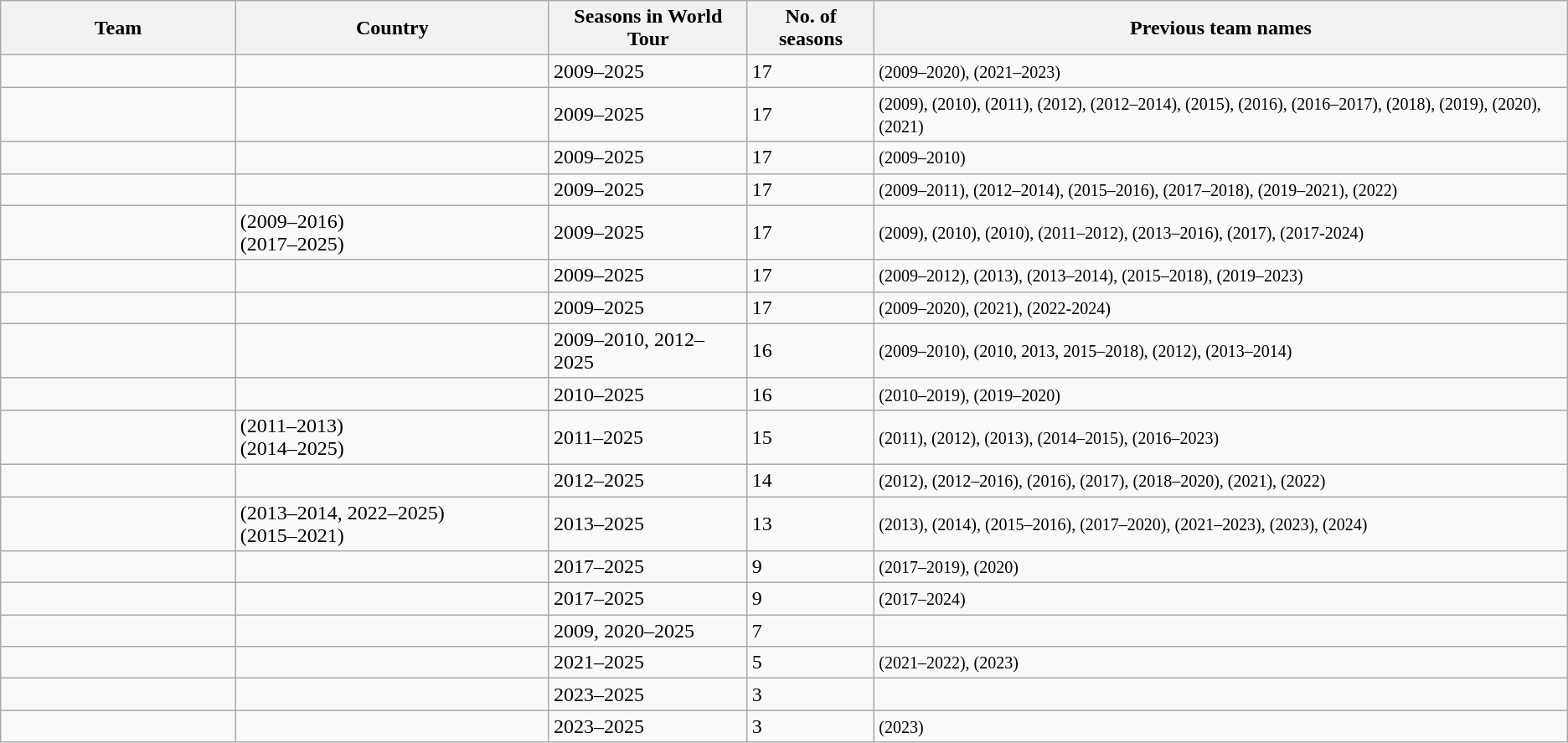<table class=wikitable sortable>
<tr>
<th width=15%>Team</th>
<th width=20%>Country</th>
<th>Seasons in World Tour</th>
<th>No. of seasons</th>
<th>Previous team names</th>
</tr>
<tr>
<td></td>
<td></td>
<td>2009–2025</td>
<td>17</td>
<td><small> (2009–2020),  (2021–2023)</small></td>
</tr>
<tr>
<td></td>
<td></td>
<td>2009–2025</td>
<td>17</td>
<td><small> (2009),  (2010),  (2011),  (2012),  (2012–2014),  (2015),  (2016),  (2016–2017),  (2018),  (2019),  (2020),  (2021)</small></td>
</tr>
<tr>
<td></td>
<td></td>
<td>2009–2025</td>
<td>17</td>
<td><small> (2009–2010)</small></td>
</tr>
<tr>
<td></td>
<td></td>
<td>2009–2025</td>
<td>17</td>
<td><small> (2009–2011),  (2012–2014),  (2015–2016),  (2017–2018),  (2019–2021),  (2022)</small></td>
</tr>
<tr>
<td></td>
<td> (2009–2016)<br> (2017–2025)</td>
<td>2009–2025</td>
<td>17</td>
<td><small> (2009),  (2010),  (2010),  (2011–2012),  (2013–2016),  (2017),  (2017-2024)</small></td>
</tr>
<tr>
<td></td>
<td></td>
<td>2009–2025</td>
<td>17</td>
<td><small> (2009–2012),  (2013),  (2013–2014),  (2015–2018),  (2019–2023)</small></td>
</tr>
<tr>
<td></td>
<td></td>
<td>2009–2025</td>
<td>17</td>
<td><small> (2009–2020),  (2021),  (2022-2024)</small></td>
</tr>
<tr>
<td></td>
<td></td>
<td>2009–2010, 2012–2025</td>
<td>16</td>
<td><small> (2009–2010),  (2010, 2013, 2015–2018),  (2012),  (2013–2014)</small></td>
</tr>
<tr>
<td></td>
<td></td>
<td>2010–2025</td>
<td>16</td>
<td><small> (2010–2019),  (2019–2020)</small></td>
</tr>
<tr>
<td></td>
<td> (2011–2013)<br> (2014–2025)</td>
<td>2011–2025</td>
<td>15</td>
<td><small> (2011),  (2012),  (2013),  (2014–2015),  (2016–2023)</small></td>
</tr>
<tr>
<td></td>
<td></td>
<td>2012–2025</td>
<td>14</td>
<td><small> (2012),  (2012–2016),  (2016),  (2017),  (2018–2020),  (2021),  (2022)</small></td>
</tr>
<tr>
<td></td>
<td> (2013–2014, 2022–2025)<br> (2015–2021)</td>
<td>2013–2025</td>
<td>13</td>
<td><small> (2013),  (2014),  (2015–2016),  (2017–2020),  (2021–2023),  (2023),  (2024)</small></td>
</tr>
<tr>
<td></td>
<td></td>
<td>2017–2025</td>
<td>9</td>
<td><small> (2017–2019),  (2020)</small></td>
</tr>
<tr>
<td></td>
<td></td>
<td>2017–2025</td>
<td>9</td>
<td><small> (2017–2024)</small></td>
</tr>
<tr>
<td></td>
<td></td>
<td>2009, 2020–2025</td>
<td>7</td>
<td></td>
</tr>
<tr>
<td></td>
<td></td>
<td>2021–2025</td>
<td>5</td>
<td><small> (2021–2022),  (2023)</small></td>
</tr>
<tr>
<td></td>
<td></td>
<td>2023–2025</td>
<td>3</td>
<td></td>
</tr>
<tr>
<td></td>
<td></td>
<td>2023–2025</td>
<td>3</td>
<td><small> (2023)</small></td>
</tr>
</table>
